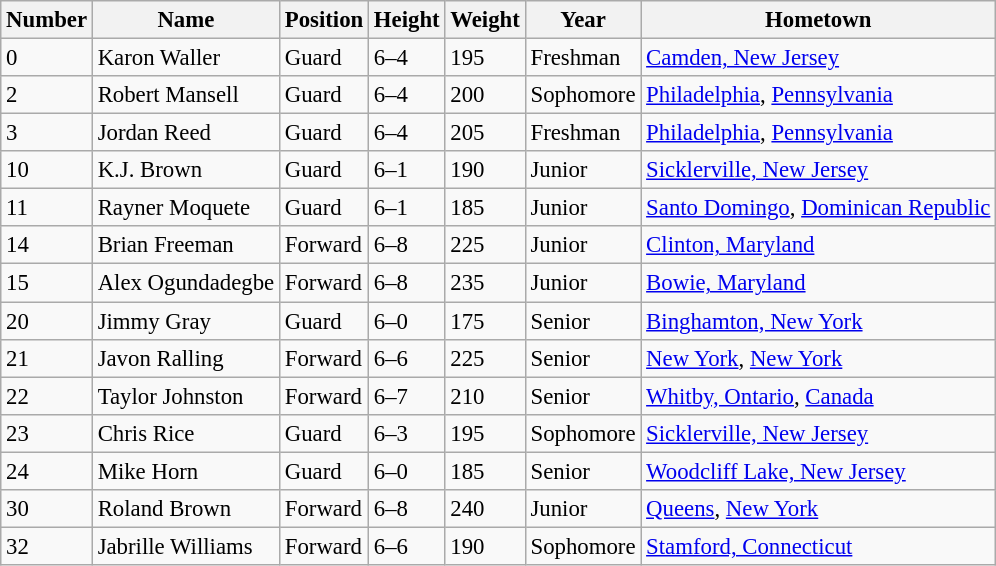<table class="wikitable" style="font-size: 95%;">
<tr>
<th>Number</th>
<th>Name</th>
<th>Position</th>
<th>Height</th>
<th>Weight</th>
<th>Year</th>
<th>Hometown</th>
</tr>
<tr>
<td>0</td>
<td>Karon Waller</td>
<td>Guard</td>
<td>6–4</td>
<td>195</td>
<td>Freshman</td>
<td><a href='#'>Camden, New Jersey</a></td>
</tr>
<tr>
<td>2</td>
<td>Robert Mansell</td>
<td>Guard</td>
<td>6–4</td>
<td>200</td>
<td>Sophomore</td>
<td><a href='#'>Philadelphia</a>, <a href='#'>Pennsylvania</a></td>
</tr>
<tr>
<td>3</td>
<td>Jordan Reed</td>
<td>Guard</td>
<td>6–4</td>
<td>205</td>
<td>Freshman</td>
<td><a href='#'>Philadelphia</a>, <a href='#'>Pennsylvania</a></td>
</tr>
<tr>
<td>10</td>
<td>K.J. Brown</td>
<td>Guard</td>
<td>6–1</td>
<td>190</td>
<td>Junior</td>
<td><a href='#'>Sicklerville, New Jersey</a></td>
</tr>
<tr>
<td>11</td>
<td>Rayner Moquete</td>
<td>Guard</td>
<td>6–1</td>
<td>185</td>
<td>Junior</td>
<td><a href='#'>Santo Domingo</a>, <a href='#'>Dominican Republic</a></td>
</tr>
<tr>
<td>14</td>
<td>Brian Freeman</td>
<td>Forward</td>
<td>6–8</td>
<td>225</td>
<td>Junior</td>
<td><a href='#'>Clinton, Maryland</a></td>
</tr>
<tr>
<td>15</td>
<td>Alex Ogundadegbe</td>
<td>Forward</td>
<td>6–8</td>
<td>235</td>
<td>Junior</td>
<td><a href='#'>Bowie, Maryland</a></td>
</tr>
<tr>
<td>20</td>
<td>Jimmy Gray</td>
<td>Guard</td>
<td>6–0</td>
<td>175</td>
<td>Senior</td>
<td><a href='#'>Binghamton, New York</a></td>
</tr>
<tr>
<td>21</td>
<td>Javon Ralling</td>
<td>Forward</td>
<td>6–6</td>
<td>225</td>
<td>Senior</td>
<td><a href='#'>New York</a>, <a href='#'>New York</a></td>
</tr>
<tr>
<td>22</td>
<td>Taylor Johnston</td>
<td>Forward</td>
<td>6–7</td>
<td>210</td>
<td>Senior</td>
<td><a href='#'>Whitby, Ontario</a>, <a href='#'>Canada</a></td>
</tr>
<tr>
<td>23</td>
<td>Chris Rice</td>
<td>Guard</td>
<td>6–3</td>
<td>195</td>
<td>Sophomore</td>
<td><a href='#'>Sicklerville, New Jersey</a></td>
</tr>
<tr>
<td>24</td>
<td>Mike Horn</td>
<td>Guard</td>
<td>6–0</td>
<td>185</td>
<td>Senior</td>
<td><a href='#'>Woodcliff Lake, New Jersey</a></td>
</tr>
<tr>
<td>30</td>
<td>Roland Brown</td>
<td>Forward</td>
<td>6–8</td>
<td>240</td>
<td>Junior</td>
<td><a href='#'>Queens</a>, <a href='#'>New York</a></td>
</tr>
<tr>
<td>32</td>
<td>Jabrille Williams</td>
<td>Forward</td>
<td>6–6</td>
<td>190</td>
<td>Sophomore</td>
<td><a href='#'>Stamford, Connecticut</a></td>
</tr>
</table>
